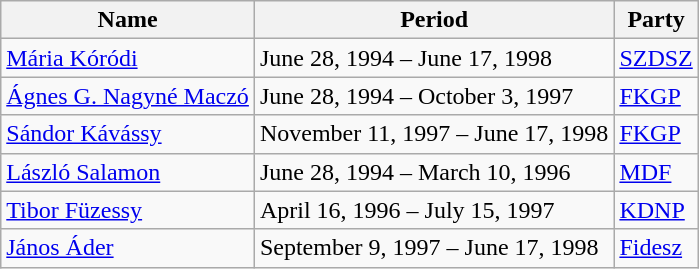<table class="wikitable">
<tr>
<th>Name</th>
<th>Period</th>
<th>Party</th>
</tr>
<tr>
<td><a href='#'>Mária Kóródi</a></td>
<td>June 28, 1994 – June 17, 1998</td>
<td><a href='#'>SZDSZ</a></td>
</tr>
<tr>
<td><a href='#'>Ágnes G. Nagyné Maczó</a></td>
<td>June 28, 1994 – October 3, 1997</td>
<td><a href='#'>FKGP</a></td>
</tr>
<tr>
<td><a href='#'>Sándor Kávássy</a></td>
<td>November 11, 1997 – June 17, 1998</td>
<td><a href='#'>FKGP</a></td>
</tr>
<tr>
<td><a href='#'>László Salamon</a></td>
<td>June 28, 1994 – March 10, 1996</td>
<td><a href='#'>MDF</a></td>
</tr>
<tr>
<td><a href='#'>Tibor Füzessy</a></td>
<td>April 16, 1996 – July 15, 1997</td>
<td><a href='#'>KDNP</a></td>
</tr>
<tr>
<td><a href='#'>János Áder</a></td>
<td>September 9, 1997 – June 17, 1998</td>
<td><a href='#'>Fidesz</a></td>
</tr>
</table>
